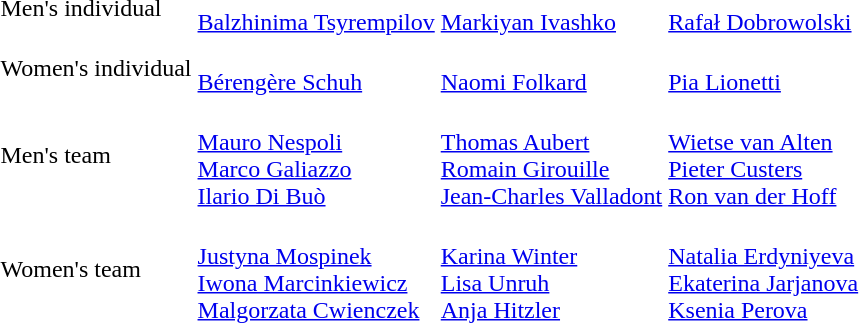<table>
<tr>
<td>Men's individual</td>
<td> <br><a href='#'>Balzhinima Tsyrempilov</a></td>
<td> <br><a href='#'>Markiyan Ivashko</a></td>
<td> <br><a href='#'>Rafał Dobrowolski</a></td>
</tr>
<tr>
<td>Women's individual</td>
<td> <br><a href='#'>Bérengère Schuh</a></td>
<td> <br><a href='#'>Naomi Folkard</a></td>
<td> <br><a href='#'>Pia Lionetti</a></td>
</tr>
<tr>
<td>Men's team</td>
<td> <br><a href='#'>Mauro Nespoli</a> <br> <a href='#'>Marco Galiazzo</a> <br> <a href='#'>Ilario Di Buò</a></td>
<td> <br><a href='#'>Thomas Aubert</a> <br> <a href='#'>Romain Girouille</a> <br> <a href='#'>Jean-Charles Valladont</a></td>
<td> <br> <a href='#'>Wietse van Alten</a> <br> <a href='#'>Pieter Custers</a> <br> <a href='#'>Ron van der Hoff</a></td>
</tr>
<tr>
<td>Women's team</td>
<td> <br> <a href='#'>Justyna Mospinek</a> <br> <a href='#'>Iwona Marcinkiewicz</a> <br> <a href='#'>Malgorzata Cwienczek</a></td>
<td> <br> <a href='#'>Karina Winter</a> <br> <a href='#'>Lisa Unruh</a> <br> <a href='#'>Anja Hitzler</a></td>
<td> <br> <a href='#'>Natalia Erdyniyeva</a> <br> <a href='#'>Ekaterina Jarjanova</a> <br> <a href='#'>Ksenia Perova</a></td>
</tr>
</table>
